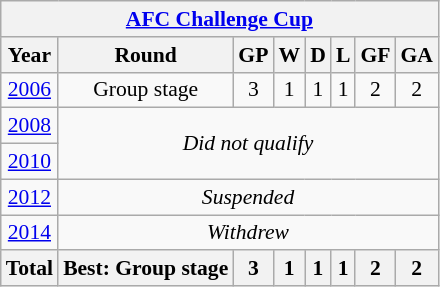<table class="wikitable" style="text-align: center;font-size:90%;">
<tr>
<th colspan=8><a href='#'>AFC Challenge Cup</a></th>
</tr>
<tr>
<th>Year</th>
<th>Round</th>
<th>GP</th>
<th>W</th>
<th>D</th>
<th>L</th>
<th>GF</th>
<th>GA</th>
</tr>
<tr>
<td> <a href='#'>2006</a></td>
<td>Group stage</td>
<td>3</td>
<td>1</td>
<td>1</td>
<td>1</td>
<td>2</td>
<td>2</td>
</tr>
<tr>
<td> <a href='#'>2008</a></td>
<td colspan=7 rowspan=2><em>Did not qualify</em></td>
</tr>
<tr>
<td> <a href='#'>2010</a></td>
</tr>
<tr>
<td> <a href='#'>2012</a></td>
<td colspan=7><em>Suspended</em></td>
</tr>
<tr>
<td> <a href='#'>2014</a></td>
<td colspan=7><em>Withdrew</em></td>
</tr>
<tr>
<th><strong>Total</strong></th>
<th><strong>Best: Group stage</strong></th>
<th>3</th>
<th>1</th>
<th>1</th>
<th>1</th>
<th>2</th>
<th>2</th>
</tr>
</table>
